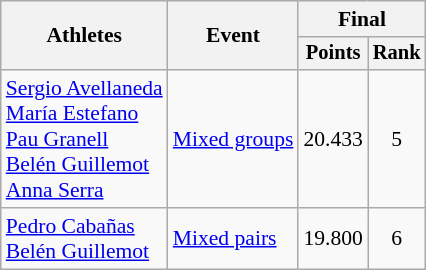<table class="wikitable" style="text-align:center; font-size:90%">
<tr>
<th rowspan=2>Athletes</th>
<th rowspan=2>Event</th>
<th colspan=2>Final</th>
</tr>
<tr style="font-size:95%">
<th>Points</th>
<th>Rank</th>
</tr>
<tr>
<td align=left><a href='#'>Sergio Avellaneda</a><br><a href='#'>María Estefano</a><br><a href='#'>Pau Granell</a><br><a href='#'>Belén Guillemot</a><br><a href='#'>Anna Serra</a></td>
<td align=left><a href='#'>Mixed groups</a></td>
<td>20.433</td>
<td>5</td>
</tr>
<tr>
<td align=left><a href='#'>Pedro Cabañas</a><br><a href='#'>Belén Guillemot</a></td>
<td align=left><a href='#'>Mixed pairs</a></td>
<td>19.800</td>
<td>6</td>
</tr>
</table>
